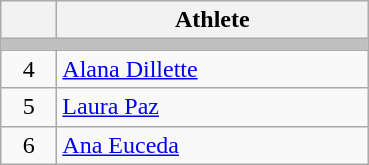<table class="wikitable">
<tr>
<th width="30"></th>
<th width="200">Athlete</th>
</tr>
<tr bgcolor="C0C0C0">
<td colspan=2></td>
</tr>
<tr>
<td align="center">4</td>
<td> <a href='#'>Alana Dillette</a></td>
</tr>
<tr>
<td align="center">5</td>
<td> <a href='#'>Laura Paz</a></td>
</tr>
<tr>
<td align="center">6</td>
<td> <a href='#'>Ana Euceda</a></td>
</tr>
</table>
